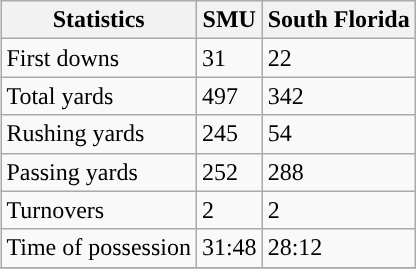<table class="wikitable" style="float: right;">
<tr>
<th>Statistics</th>
<th>SMU</th>
<th>South Florida</th>
</tr>
<tr>
<td>First downs</td>
<td>31</td>
<td>22</td>
</tr>
<tr>
<td>Total yards</td>
<td>497</td>
<td>342</td>
</tr>
<tr>
<td>Rushing yards</td>
<td>245</td>
<td>54</td>
</tr>
<tr>
<td>Passing yards</td>
<td>252</td>
<td>288</td>
</tr>
<tr>
<td>Turnovers</td>
<td>2</td>
<td>2</td>
</tr>
<tr>
<td>Time of possession</td>
<td>31:48</td>
<td>28:12</td>
</tr>
<tr>
</tr>
</table>
